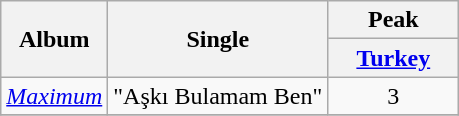<table class="wikitable">
<tr>
<th rowspan="2">Album</th>
<th rowspan="2">Single</th>
<th>Peak</th>
</tr>
<tr>
<th width="80"><a href='#'>Turkey</a></th>
</tr>
<tr>
<td align="center"><em><a href='#'>Maximum</a></em></td>
<td align="left">"Aşkı Bulamam Ben"</td>
<td align="center">3</td>
</tr>
<tr>
</tr>
</table>
